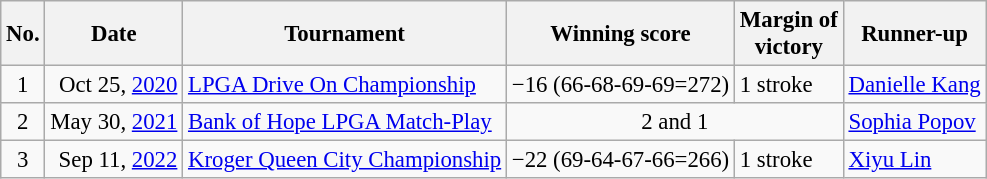<table class="wikitable" style="font-size:95%;">
<tr>
<th>No.</th>
<th>Date</th>
<th>Tournament</th>
<th>Winning score</th>
<th>Margin of<br>victory</th>
<th>Runner-up</th>
</tr>
<tr>
<td align=center>1</td>
<td align=right>Oct 25, <a href='#'>2020</a></td>
<td><a href='#'>LPGA Drive On Championship</a></td>
<td>−16 (66-68-69-69=272)</td>
<td>1 stroke</td>
<td> <a href='#'>Danielle Kang</a></td>
</tr>
<tr>
<td align=center>2</td>
<td align=right>May 30, <a href='#'>2021</a></td>
<td><a href='#'>Bank of Hope LPGA Match-Play</a></td>
<td colspan=2 align=center>2 and 1</td>
<td> <a href='#'>Sophia Popov</a></td>
</tr>
<tr>
<td align=center>3</td>
<td align=right>Sep 11, <a href='#'>2022</a></td>
<td><a href='#'>Kroger Queen City Championship</a></td>
<td>−22 (69-64-67-66=266)</td>
<td>1 stroke</td>
<td> <a href='#'>Xiyu Lin</a></td>
</tr>
</table>
